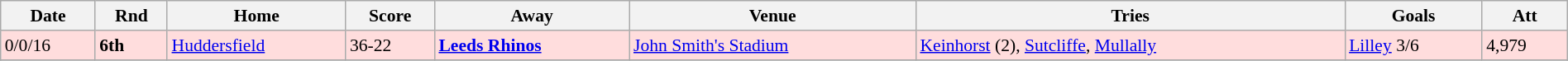<table class="wikitable" style="font-size:90%;" width="100%">
<tr>
<th>Date</th>
<th>Rnd</th>
<th>Home</th>
<th>Score</th>
<th>Away</th>
<th>Venue</th>
<th>Tries</th>
<th>Goals</th>
<th>Att</th>
</tr>
<tr style="background:#ffdddd;" width=20 | >
<td>0/0/16</td>
<td><strong>6th</strong></td>
<td> <a href='#'>Huddersfield</a></td>
<td>36-22</td>
<td> <strong><a href='#'>Leeds Rhinos</a></strong></td>
<td><a href='#'>John Smith's Stadium</a></td>
<td><a href='#'>Keinhorst</a> (2), <a href='#'>Sutcliffe</a>, <a href='#'>Mullally</a></td>
<td><a href='#'>Lilley</a> 3/6</td>
<td>4,979</td>
</tr>
<tr>
</tr>
</table>
